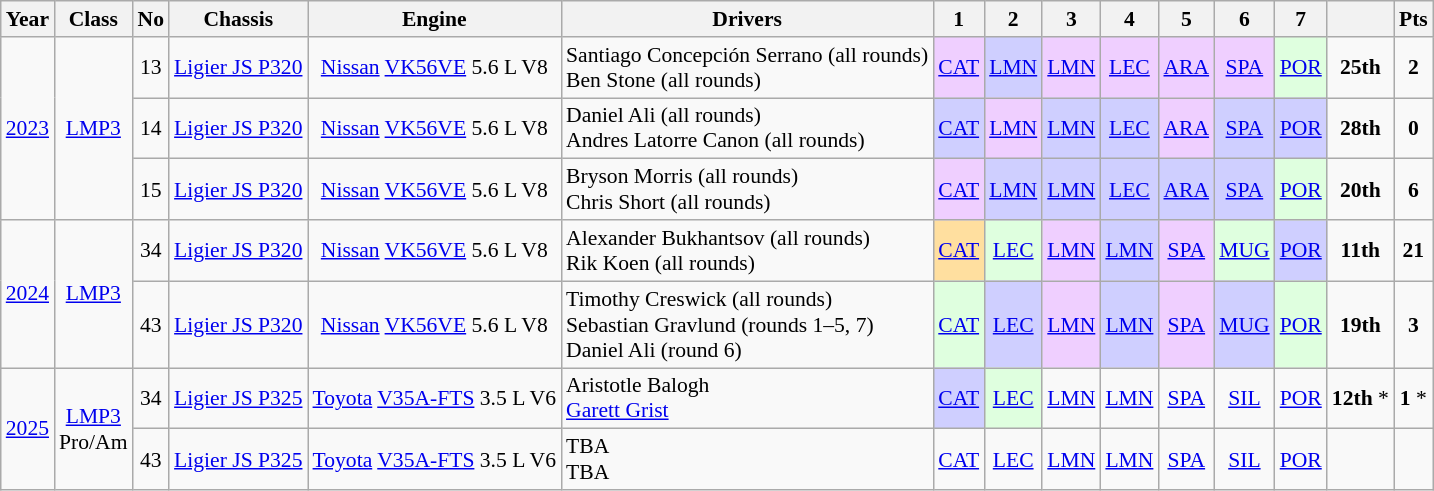<table class="wikitable" style="font-size: 90%; text-align:center">
<tr>
<th>Year</th>
<th>Class</th>
<th>No</th>
<th>Chassis</th>
<th>Engine</th>
<th>Drivers</th>
<th>1</th>
<th>2</th>
<th>3</th>
<th>4</th>
<th>5</th>
<th>6</th>
<th>7</th>
<th></th>
<th>Pts</th>
</tr>
<tr>
<td rowspan="3"><a href='#'>2023</a></td>
<td rowspan="3"><a href='#'>LMP3</a></td>
<td>13</td>
<td><a href='#'>Ligier JS P320</a></td>
<td><a href='#'>Nissan</a> <a href='#'>VK56VE</a> 5.6 L V8</td>
<td align="left"> Santiago Concepción Serrano (all rounds)<br> Ben Stone (all rounds)</td>
<td style="background:#efcfff;"><a href='#'>CAT</a><br></td>
<td style="background:#cfcfff;"><a href='#'>LMN</a><br></td>
<td style="background:#efcfff;"><a href='#'>LMN</a><br></td>
<td style="background:#efcfff;"><a href='#'>LEC</a><br></td>
<td style="background:#efcfff;"><a href='#'>ARA</a><br></td>
<td style="background:#efcfff;"><a href='#'>SPA</a><br></td>
<td style="background:#DFFFDF;"><a href='#'>POR</a><br></td>
<td><strong>25th</strong></td>
<td><strong>2</strong></td>
</tr>
<tr>
<td>14</td>
<td><a href='#'>Ligier JS P320</a></td>
<td><a href='#'>Nissan</a> <a href='#'>VK56VE</a> 5.6 L V8</td>
<td align="left"> Daniel Ali (all rounds)<br> Andres Latorre Canon (all rounds)</td>
<td style="background:#cfcfff;"><a href='#'>CAT</a><br></td>
<td style="background:#efcfff;"><a href='#'>LMN</a><br></td>
<td style="background:#cfcfff;"><a href='#'>LMN</a><br></td>
<td style="background:#cfcfff;"><a href='#'>LEC</a><br></td>
<td style="background:#efcfff;"><a href='#'>ARA</a><br></td>
<td style="background:#cfcfff;"><a href='#'>SPA</a><br></td>
<td style="background:#cfcfff;"><a href='#'>POR</a><br></td>
<td><strong>28th</strong></td>
<td><strong>0</strong></td>
</tr>
<tr>
<td>15</td>
<td><a href='#'>Ligier JS P320</a></td>
<td><a href='#'>Nissan</a> <a href='#'>VK56VE</a> 5.6 L V8</td>
<td align="left"> Bryson Morris (all rounds)<br> Chris Short (all rounds)</td>
<td style="background:#efcfff;"><a href='#'>CAT</a><br></td>
<td style="background:#cfcfff;"><a href='#'>LMN</a><br></td>
<td style="background:#cfcfff;"><a href='#'>LMN</a><br></td>
<td style="background:#cfcfff;"><a href='#'>LEC</a><br></td>
<td style="background:#cfcfff;"><a href='#'>ARA</a><br></td>
<td style="background:#cfcfff;"><a href='#'>SPA</a><br></td>
<td style="background:#DFFFDF;"><a href='#'>POR</a><br></td>
<td><strong>20th</strong></td>
<td><strong>6</strong></td>
</tr>
<tr>
<td rowspan="2"><a href='#'>2024</a></td>
<td rowspan="2"><a href='#'>LMP3</a></td>
<td>34</td>
<td><a href='#'>Ligier JS P320</a></td>
<td><a href='#'>Nissan</a> <a href='#'>VK56VE</a> 5.6 L V8</td>
<td align="left"> Alexander Bukhantsov (all rounds)<br> Rik Koen (all rounds)</td>
<td style="background:#FFDF9F;"><a href='#'>CAT</a><br></td>
<td style="background:#DFFFDF;"><a href='#'>LEC</a><br></td>
<td style="background:#efcfff;"><a href='#'>LMN</a><br></td>
<td style="background:#cfcfff;"><a href='#'>LMN</a><br></td>
<td style="background:#efcfff;"><a href='#'>SPA</a><br></td>
<td style="background:#DFFFDF;"><a href='#'>MUG</a><br></td>
<td style="background:#cfcfff;"><a href='#'>POR</a><br></td>
<td><strong>11th</strong></td>
<td><strong>21</strong></td>
</tr>
<tr>
<td>43</td>
<td><a href='#'>Ligier JS P320</a></td>
<td><a href='#'>Nissan</a> <a href='#'>VK56VE</a> 5.6 L V8</td>
<td align="left"> Timothy Creswick (all rounds)<br> Sebastian Gravlund (rounds 1–5, 7)<br> Daniel Ali (round 6)</td>
<td style="background:#DFFFDF;"><a href='#'>CAT</a><br></td>
<td style="background:#cfcfff;"><a href='#'>LEC</a><br></td>
<td style="background:#efcfff;"><a href='#'>LMN</a><br></td>
<td style="background:#cfcfff;"><a href='#'>LMN</a><br></td>
<td style="background:#efcfff;"><a href='#'>SPA</a><br></td>
<td style="background:#cfcfff;"><a href='#'>MUG</a><br></td>
<td style="background:#DFFFDF;"><a href='#'>POR</a><br></td>
<td><strong>19th</strong></td>
<td><strong>3</strong></td>
</tr>
<tr>
<td rowspan="2"><a href='#'>2025</a></td>
<td rowspan="2"><a href='#'>LMP3</a> <br> Pro/Am</td>
<td>34</td>
<td><a href='#'>Ligier JS P325</a></td>
<td><a href='#'>Toyota</a> <a href='#'>V35A-FTS</a> 3.5 L V6</td>
<td align="left"> Aristotle Balogh <br> <a href='#'>Garett Grist</a></td>
<td style="background:#cfcfff;"><a href='#'>CAT</a><br></td>
<td style="background:#DFFFDF;"><a href='#'>LEC</a><br></td>
<td><a href='#'>LMN</a><br></td>
<td><a href='#'>LMN</a><br></td>
<td><a href='#'>SPA</a><br></td>
<td><a href='#'>SIL</a><br></td>
<td><a href='#'>POR</a><br></td>
<td><strong>12th</strong> *</td>
<td><strong>1</strong> *</td>
</tr>
<tr>
<td>43</td>
<td><a href='#'>Ligier JS P325</a></td>
<td><a href='#'>Toyota</a> <a href='#'>V35A-FTS</a> 3.5 L V6</td>
<td align="left">TBA <br>TBA</td>
<td><a href='#'>CAT</a><br></td>
<td><a href='#'>LEC</a><br></td>
<td><a href='#'>LMN</a><br></td>
<td><a href='#'>LMN</a><br></td>
<td><a href='#'>SPA</a><br></td>
<td><a href='#'>SIL</a><br></td>
<td><a href='#'>POR</a><br></td>
<td></td>
<td></td>
</tr>
</table>
